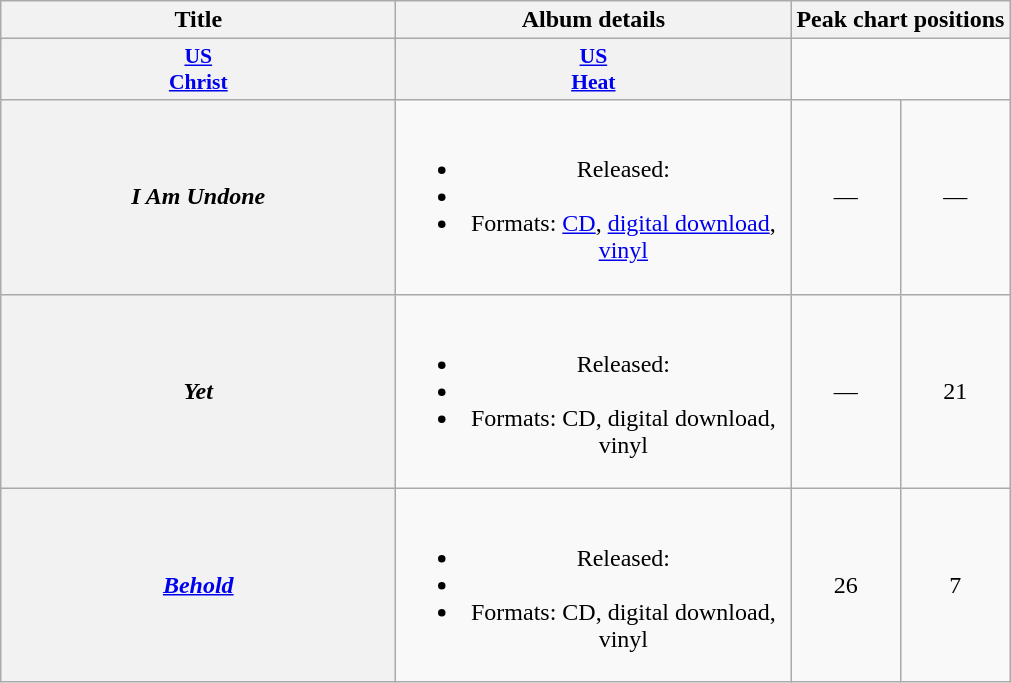<table class="wikitable plainrowheaders" style="text-align:center;">
<tr>
<th scope="col" rowspan="2" style="width:16em;">Title</th>
<th scope="col" rowspan="2" style="width:16em;">Album details</th>
<th scope="col" colspan="2">Peak chart positions</th>
</tr>
<tr>
</tr>
<tr>
<th style="width:3em; font-size:90%"><a href='#'>US<br>Christ</a></th>
<th style="width:3em; font-size:90%"><a href='#'>US<br>Heat</a></th>
</tr>
<tr>
<th scope="row"><em>I Am Undone</em></th>
<td><br><ul><li>Released: </li><li></li><li>Formats: <a href='#'>CD</a>, <a href='#'>digital download</a>, <a href='#'>vinyl</a></li></ul></td>
<td>—</td>
<td>—</td>
</tr>
<tr>
<th scope="row"><em>Yet</em></th>
<td><br><ul><li>Released: </li><li></li><li>Formats: CD, digital download, vinyl</li></ul></td>
<td>—</td>
<td>21</td>
</tr>
<tr>
<th scope="row"><em><a href='#'>Behold</a></em></th>
<td><br><ul><li>Released: </li><li></li><li>Formats: CD, digital download, vinyl</li></ul></td>
<td>26</td>
<td>7</td>
</tr>
</table>
